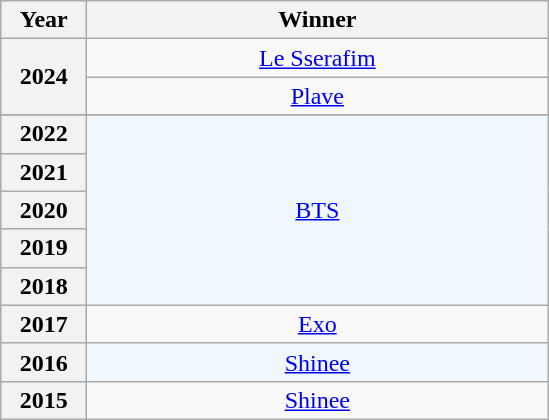<table class="wikitable plainrowheaders" style="text-align: center">
<tr>
<th scope="col" width="50">Year</th>
<th scope="col" width="300">Winner</th>
</tr>
<tr>
<th scope="row" style="text-align:center;" rowspan="2">2024</th>
<td><a href='#'>Le Sserafim</a></td>
</tr>
<tr>
<td><a href='#'>Plave</a></td>
</tr>
<tr>
</tr>
<tr style="background:#F0F8FF">
<th scope="row" style="text-align:center;">2022</th>
<td rowspan="5"><a href='#'>BTS</a></td>
</tr>
<tr>
<th scope="row" style="text-align:center;">2021</th>
</tr>
<tr style="background:#F0F8FF">
<th scope="row" style="text-align:center;">2020</th>
</tr>
<tr style="background:#FOF8FF">
<th scope="row" style="text-align:center;">2019</th>
</tr>
<tr style="background:#F0F8FF">
<th scope="row" style="text-align:center;">2018</th>
</tr>
<tr>
<th scope="row" style="text-align:center;">2017</th>
<td><a href='#'>Exo</a></td>
</tr>
<tr style="background:#F0F8FF">
<th scope="row" style="text-align:center;">2016</th>
<td><a href='#'>Shinee</a></td>
</tr>
<tr>
<th scope="row" style="text-align:center;">2015</th>
<td><a href='#'>Shinee</a></td>
</tr>
</table>
